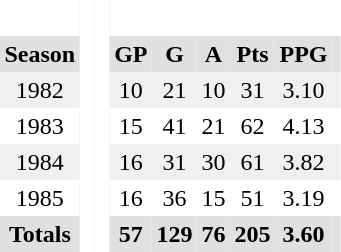<table BORDER="0" CELLPADDING="3" CELLSPACING="0">
<tr ALIGN="center" bgcolor="#e0e0e0">
<th colspan="1" bgcolor="#ffffff"> </th>
<th rowspan="99" bgcolor="#ffffff"> </th>
<th rowspan="99" bgcolor="#ffffff"> </th>
</tr>
<tr ALIGN="center" bgcolor="#e0e0e0">
<th>Season</th>
<th>GP</th>
<th>G</th>
<th>A</th>
<th>Pts</th>
<th>PPG</th>
<th></th>
</tr>
<tr ALIGN="center" bgcolor="#f0f0f0">
<td>1982</td>
<td>10</td>
<td>21</td>
<td>10</td>
<td>31</td>
<td>3.10</td>
<td></td>
</tr>
<tr ALIGN="center">
<td>1983</td>
<td>15</td>
<td>41</td>
<td>21</td>
<td>62</td>
<td>4.13</td>
<td></td>
</tr>
<tr ALIGN="center" bgcolor="#f0f0f0">
<td>1984</td>
<td>16</td>
<td>31</td>
<td>30</td>
<td>61</td>
<td>3.82</td>
<td></td>
</tr>
<tr ALIGN="center">
<td>1985</td>
<td>16</td>
<td>36</td>
<td>15</td>
<td>51</td>
<td>3.19</td>
<td></td>
</tr>
<tr ALIGN="center" bgcolor="#e0e0e0">
<th colspan="1.5">Totals</th>
<th>57</th>
<th>129</th>
<th>76</th>
<th>205</th>
<th>3.60</th>
<th></th>
</tr>
</table>
